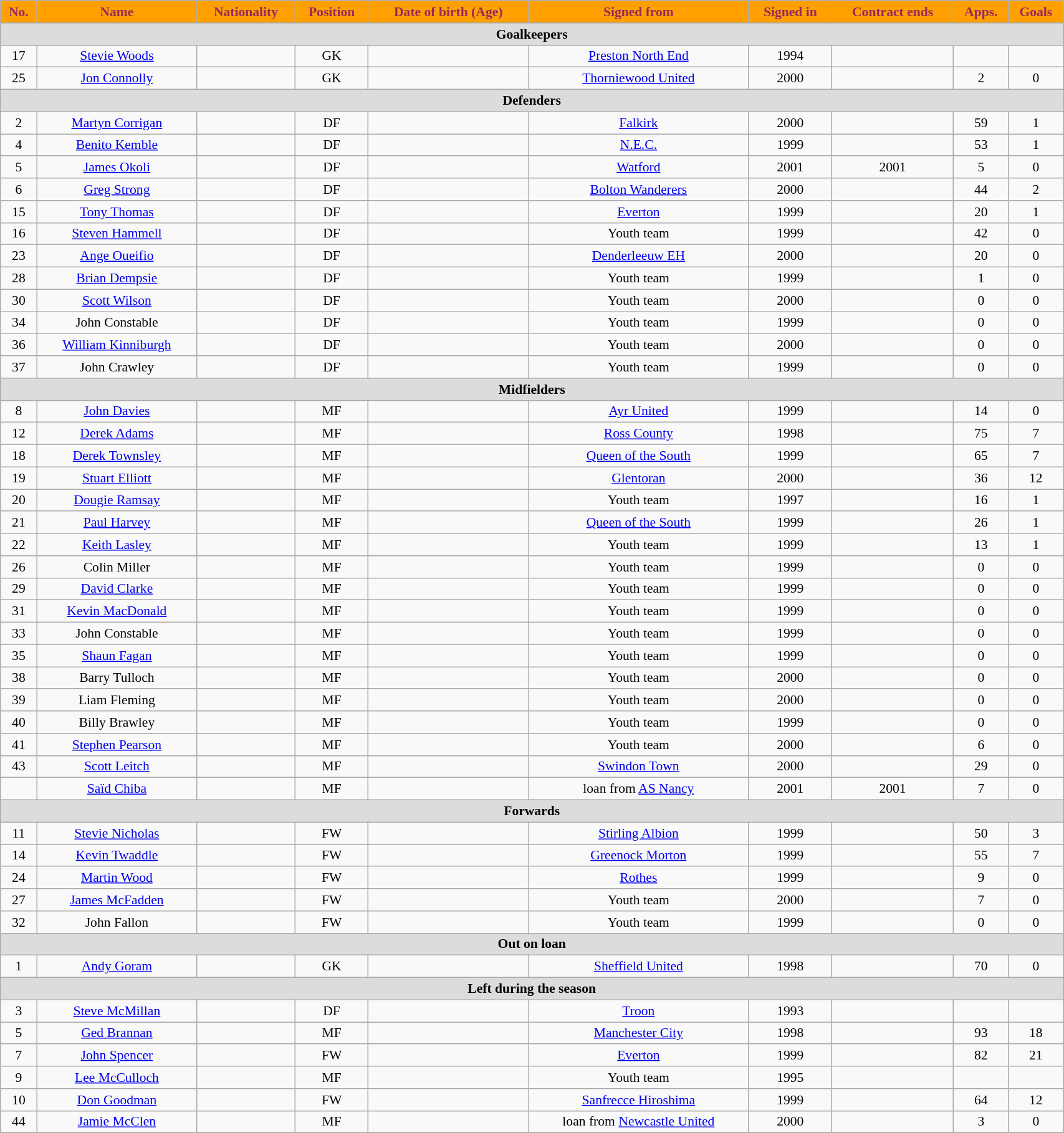<table class="wikitable"  style="text-align:center; font-size:90%; width:90%;">
<tr>
<th style="background:#ffa000; color:#98285c; text-align:center;">No.</th>
<th style="background:#ffa000; color:#98285c; text-align:center;">Name</th>
<th style="background:#ffa000; color:#98285c; text-align:center;">Nationality</th>
<th style="background:#ffa000; color:#98285c; text-align:center;">Position</th>
<th style="background:#ffa000; color:#98285c; text-align:center;">Date of birth (Age)</th>
<th style="background:#ffa000; color:#98285c; text-align:center;">Signed from</th>
<th style="background:#ffa000; color:#98285c; text-align:center;">Signed in</th>
<th style="background:#ffa000; color:#98285c; text-align:center;">Contract ends</th>
<th style="background:#ffa000; color:#98285c; text-align:center;">Apps.</th>
<th style="background:#ffa000; color:#98285c; text-align:center;">Goals</th>
</tr>
<tr>
<th colspan="11"  style="background:#dcdcdc; text-align:center;">Goalkeepers</th>
</tr>
<tr>
<td>17</td>
<td><a href='#'>Stevie Woods</a></td>
<td></td>
<td>GK</td>
<td></td>
<td><a href='#'>Preston North End</a></td>
<td>1994</td>
<td></td>
<td></td>
<td></td>
</tr>
<tr>
<td>25</td>
<td><a href='#'>Jon Connolly</a></td>
<td></td>
<td>GK</td>
<td></td>
<td><a href='#'>Thorniewood United</a></td>
<td>2000</td>
<td></td>
<td>2</td>
<td>0</td>
</tr>
<tr>
<th colspan="11"  style="background:#dcdcdc; text-align:center;">Defenders</th>
</tr>
<tr>
<td>2</td>
<td><a href='#'>Martyn Corrigan</a></td>
<td></td>
<td>DF</td>
<td></td>
<td><a href='#'>Falkirk</a></td>
<td>2000</td>
<td></td>
<td>59</td>
<td>1</td>
</tr>
<tr>
<td>4</td>
<td><a href='#'>Benito Kemble</a></td>
<td></td>
<td>DF</td>
<td></td>
<td><a href='#'>N.E.C.</a></td>
<td>1999</td>
<td></td>
<td>53</td>
<td>1</td>
</tr>
<tr>
<td>5</td>
<td><a href='#'>James Okoli</a></td>
<td></td>
<td>DF</td>
<td></td>
<td><a href='#'>Watford</a></td>
<td>2001</td>
<td>2001</td>
<td>5</td>
<td>0</td>
</tr>
<tr>
<td>6</td>
<td><a href='#'>Greg Strong</a></td>
<td></td>
<td>DF</td>
<td></td>
<td><a href='#'>Bolton Wanderers</a></td>
<td>2000</td>
<td></td>
<td>44</td>
<td>2</td>
</tr>
<tr>
<td>15</td>
<td><a href='#'>Tony Thomas</a></td>
<td></td>
<td>DF</td>
<td></td>
<td><a href='#'>Everton</a></td>
<td>1999</td>
<td></td>
<td>20</td>
<td>1</td>
</tr>
<tr>
<td>16</td>
<td><a href='#'>Steven Hammell</a></td>
<td></td>
<td>DF</td>
<td></td>
<td>Youth team</td>
<td>1999</td>
<td></td>
<td>42</td>
<td>0</td>
</tr>
<tr>
<td>23</td>
<td><a href='#'>Ange Oueifio</a></td>
<td></td>
<td>DF</td>
<td></td>
<td><a href='#'>Denderleeuw EH</a></td>
<td>2000</td>
<td></td>
<td>20</td>
<td>0</td>
</tr>
<tr>
<td>28</td>
<td><a href='#'>Brian Dempsie</a></td>
<td></td>
<td>DF</td>
<td></td>
<td>Youth team</td>
<td>1999</td>
<td></td>
<td>1</td>
<td>0</td>
</tr>
<tr>
<td>30</td>
<td><a href='#'>Scott Wilson</a></td>
<td></td>
<td>DF</td>
<td></td>
<td>Youth team</td>
<td>2000</td>
<td></td>
<td>0</td>
<td>0</td>
</tr>
<tr>
<td>34</td>
<td>John Constable</td>
<td></td>
<td>DF</td>
<td></td>
<td>Youth team</td>
<td>1999</td>
<td></td>
<td>0</td>
<td>0</td>
</tr>
<tr>
<td>36</td>
<td><a href='#'>William Kinniburgh</a></td>
<td></td>
<td>DF</td>
<td></td>
<td>Youth team</td>
<td>2000</td>
<td></td>
<td>0</td>
<td>0</td>
</tr>
<tr>
<td>37</td>
<td>John Crawley</td>
<td></td>
<td>DF</td>
<td></td>
<td>Youth team</td>
<td>1999</td>
<td></td>
<td>0</td>
<td>0</td>
</tr>
<tr>
<th colspan="11"  style="background:#dcdcdc; text-align:center;">Midfielders</th>
</tr>
<tr>
<td>8</td>
<td><a href='#'>John Davies</a></td>
<td></td>
<td>MF</td>
<td></td>
<td><a href='#'>Ayr United</a></td>
<td>1999</td>
<td></td>
<td>14</td>
<td>0</td>
</tr>
<tr>
<td>12</td>
<td><a href='#'>Derek Adams</a></td>
<td></td>
<td>MF</td>
<td></td>
<td><a href='#'>Ross County</a></td>
<td>1998</td>
<td></td>
<td>75</td>
<td>7</td>
</tr>
<tr>
<td>18</td>
<td><a href='#'>Derek Townsley</a></td>
<td></td>
<td>MF</td>
<td></td>
<td><a href='#'>Queen of the South</a></td>
<td>1999</td>
<td></td>
<td>65</td>
<td>7</td>
</tr>
<tr>
<td>19</td>
<td><a href='#'>Stuart Elliott</a></td>
<td></td>
<td>MF</td>
<td></td>
<td><a href='#'>Glentoran</a></td>
<td>2000</td>
<td></td>
<td>36</td>
<td>12</td>
</tr>
<tr>
<td>20</td>
<td><a href='#'>Dougie Ramsay</a></td>
<td></td>
<td>MF</td>
<td></td>
<td>Youth team</td>
<td>1997</td>
<td></td>
<td>16</td>
<td>1</td>
</tr>
<tr>
<td>21</td>
<td><a href='#'>Paul Harvey</a></td>
<td></td>
<td>MF</td>
<td></td>
<td><a href='#'>Queen of the South</a></td>
<td>1999</td>
<td></td>
<td>26</td>
<td>1</td>
</tr>
<tr>
<td>22</td>
<td><a href='#'>Keith Lasley</a></td>
<td></td>
<td>MF</td>
<td></td>
<td>Youth team</td>
<td>1999</td>
<td></td>
<td>13</td>
<td>1</td>
</tr>
<tr>
<td>26</td>
<td>Colin Miller</td>
<td></td>
<td>MF</td>
<td></td>
<td>Youth team</td>
<td>1999</td>
<td></td>
<td>0</td>
<td>0</td>
</tr>
<tr>
<td>29</td>
<td><a href='#'>David Clarke</a></td>
<td></td>
<td>MF</td>
<td></td>
<td>Youth team</td>
<td>1999</td>
<td></td>
<td>0</td>
<td>0</td>
</tr>
<tr>
<td>31</td>
<td><a href='#'>Kevin MacDonald</a></td>
<td></td>
<td>MF</td>
<td></td>
<td>Youth team</td>
<td>1999</td>
<td></td>
<td>0</td>
<td>0</td>
</tr>
<tr>
<td>33</td>
<td>John Constable</td>
<td></td>
<td>MF</td>
<td></td>
<td>Youth team</td>
<td>1999</td>
<td></td>
<td>0</td>
<td>0</td>
</tr>
<tr>
<td>35</td>
<td><a href='#'>Shaun Fagan</a></td>
<td></td>
<td>MF</td>
<td></td>
<td>Youth team</td>
<td>1999</td>
<td></td>
<td>0</td>
<td>0</td>
</tr>
<tr>
<td>38</td>
<td>Barry Tulloch</td>
<td></td>
<td>MF</td>
<td></td>
<td>Youth team</td>
<td>2000</td>
<td></td>
<td>0</td>
<td>0</td>
</tr>
<tr>
<td>39</td>
<td>Liam Fleming</td>
<td></td>
<td>MF</td>
<td></td>
<td>Youth team</td>
<td>2000</td>
<td></td>
<td>0</td>
<td>0</td>
</tr>
<tr>
<td>40</td>
<td>Billy Brawley</td>
<td></td>
<td>MF</td>
<td></td>
<td>Youth team</td>
<td>1999</td>
<td></td>
<td>0</td>
<td>0</td>
</tr>
<tr>
<td>41</td>
<td><a href='#'>Stephen Pearson</a></td>
<td></td>
<td>MF</td>
<td></td>
<td>Youth team</td>
<td>2000</td>
<td></td>
<td>6</td>
<td>0</td>
</tr>
<tr>
<td>43</td>
<td><a href='#'>Scott Leitch</a></td>
<td></td>
<td>MF</td>
<td></td>
<td><a href='#'>Swindon Town</a></td>
<td>2000</td>
<td></td>
<td>29</td>
<td>0</td>
</tr>
<tr>
<td></td>
<td><a href='#'>Saïd Chiba</a></td>
<td></td>
<td>MF</td>
<td></td>
<td>loan from <a href='#'>AS Nancy</a></td>
<td>2001</td>
<td>2001</td>
<td>7</td>
<td>0</td>
</tr>
<tr>
<th colspan="11"  style="background:#dcdcdc; text-align:center;">Forwards</th>
</tr>
<tr>
<td>11</td>
<td><a href='#'>Stevie Nicholas</a></td>
<td></td>
<td>FW</td>
<td></td>
<td><a href='#'>Stirling Albion</a></td>
<td>1999</td>
<td></td>
<td>50</td>
<td>3</td>
</tr>
<tr>
<td>14</td>
<td><a href='#'>Kevin Twaddle</a></td>
<td></td>
<td>FW</td>
<td></td>
<td><a href='#'>Greenock Morton</a></td>
<td>1999</td>
<td></td>
<td>55</td>
<td>7</td>
</tr>
<tr>
<td>24</td>
<td><a href='#'>Martin Wood</a></td>
<td></td>
<td>FW</td>
<td></td>
<td><a href='#'>Rothes</a></td>
<td>1999</td>
<td></td>
<td>9</td>
<td>0</td>
</tr>
<tr>
<td>27</td>
<td><a href='#'>James McFadden</a></td>
<td></td>
<td>FW</td>
<td></td>
<td>Youth team</td>
<td>2000</td>
<td></td>
<td>7</td>
<td>0</td>
</tr>
<tr>
<td>32</td>
<td>John Fallon</td>
<td></td>
<td>FW</td>
<td></td>
<td>Youth team</td>
<td>1999</td>
<td></td>
<td>0</td>
<td>0</td>
</tr>
<tr>
<th colspan="11"  style="background:#dcdcdc; text-align:center;">Out on loan</th>
</tr>
<tr>
<td>1</td>
<td><a href='#'>Andy Goram</a></td>
<td></td>
<td>GK</td>
<td></td>
<td><a href='#'>Sheffield United</a></td>
<td>1998</td>
<td></td>
<td>70</td>
<td>0</td>
</tr>
<tr>
<th colspan="11"  style="background:#dcdcdc; text-align:center;">Left during the season</th>
</tr>
<tr>
<td>3</td>
<td><a href='#'>Steve McMillan</a></td>
<td></td>
<td>DF</td>
<td></td>
<td><a href='#'>Troon</a></td>
<td>1993</td>
<td></td>
<td></td>
<td></td>
</tr>
<tr>
<td>5</td>
<td><a href='#'>Ged Brannan</a></td>
<td></td>
<td>MF</td>
<td></td>
<td><a href='#'>Manchester City</a></td>
<td>1998</td>
<td></td>
<td>93</td>
<td>18</td>
</tr>
<tr>
<td>7</td>
<td><a href='#'>John Spencer</a></td>
<td></td>
<td>FW</td>
<td></td>
<td><a href='#'>Everton</a></td>
<td>1999</td>
<td></td>
<td>82</td>
<td>21</td>
</tr>
<tr>
<td>9</td>
<td><a href='#'>Lee McCulloch</a></td>
<td></td>
<td>MF</td>
<td></td>
<td>Youth team</td>
<td>1995</td>
<td></td>
<td></td>
<td></td>
</tr>
<tr>
<td>10</td>
<td><a href='#'>Don Goodman</a></td>
<td></td>
<td>FW</td>
<td></td>
<td><a href='#'>Sanfrecce Hiroshima</a></td>
<td>1999</td>
<td></td>
<td>64</td>
<td>12</td>
</tr>
<tr>
<td>44</td>
<td><a href='#'>Jamie McClen</a></td>
<td></td>
<td>MF</td>
<td></td>
<td>loan from <a href='#'>Newcastle United</a></td>
<td>2000</td>
<td></td>
<td>3</td>
<td>0</td>
</tr>
</table>
